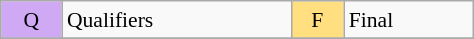<table class="wikitable" style="margin:0.5em auto; font-size:90%; line-height:1.25em;" width=25%;>
<tr>
<td bgcolor="#D0A9F5" align=center>Q</td>
<td>Qualifiers</td>
<td bgcolor="#FFDF80" align=center>F</td>
<td>Final</td>
</tr>
<tr>
</tr>
</table>
